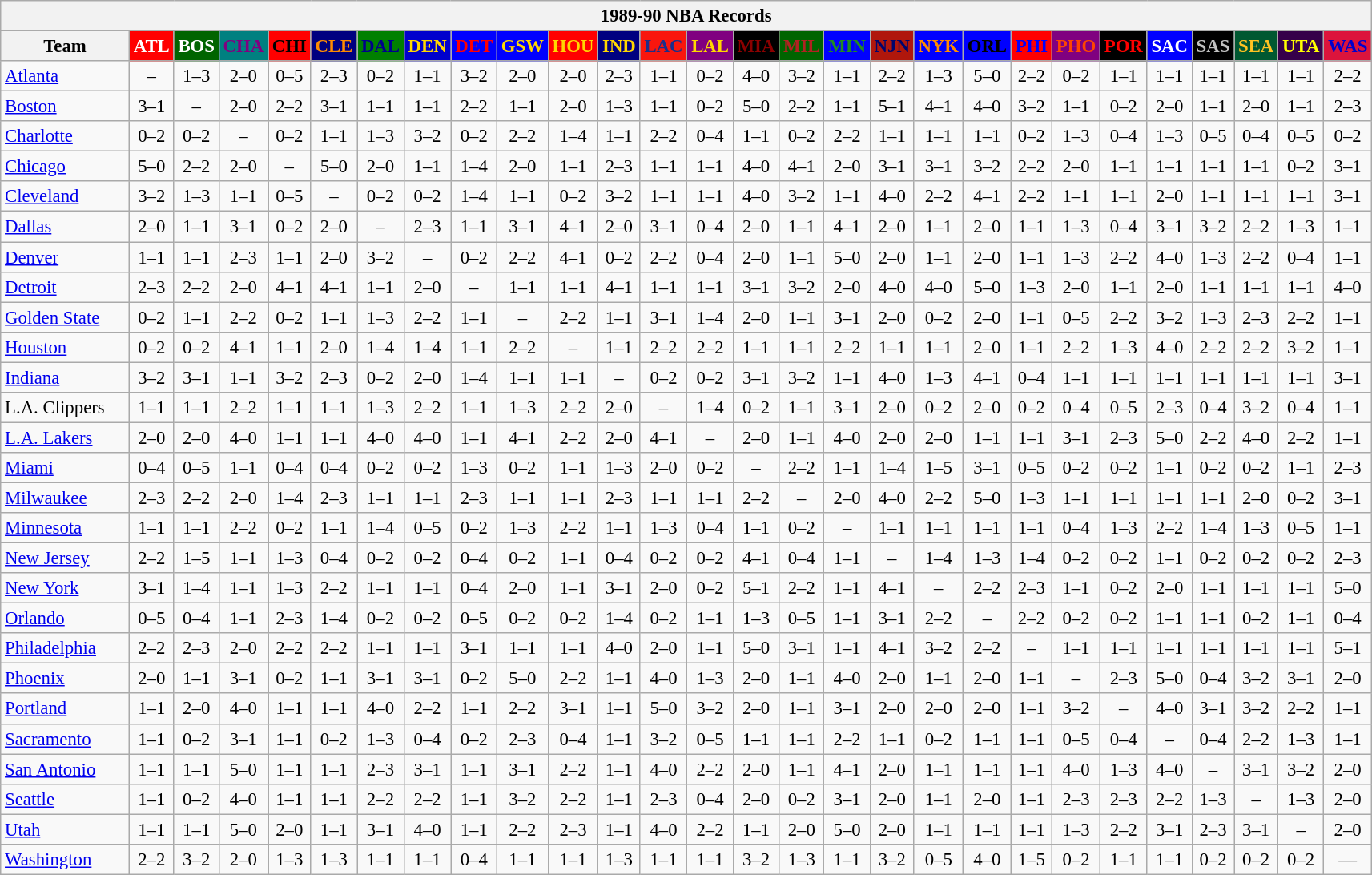<table class="wikitable" style="font-size:95%; text-align:center;">
<tr>
<th colspan=28>1989-90 NBA Records</th>
</tr>
<tr>
<th width=100>Team</th>
<th style="background:#FF0000;color:#FFFFFF;width=35">ATL</th>
<th style="background:#006400;color:#FFFFFF;width=35">BOS</th>
<th style="background:#008080;color:#800080;width=35">CHA</th>
<th style="background:#FF0000;color:#000000;width=35">CHI</th>
<th style="background:#000080;color:#FF8C00;width=35">CLE</th>
<th style="background:#008000;color:#00008B;width=35">DAL</th>
<th style="background:#0000CD;color:#FFD700;width=35">DEN</th>
<th style="background:#0000FF;color:#FF0000;width=35">DET</th>
<th style="background:#0000FF;color:#FFD700;width=35">GSW</th>
<th style="background:#FF0000;color:#FFD700;width=35">HOU</th>
<th style="background:#000080;color:#FFD700;width=35">IND</th>
<th style="background:#F9160D;color:#1A2E8B;width=35">LAC</th>
<th style="background:#800080;color:#FFD700;width=35">LAL</th>
<th style="background:#000000;color:#8B0000;width=35">MIA</th>
<th style="background:#006400;color:#B22222;width=35">MIL</th>
<th style="background:#0000FF;color:#228B22;width=35">MIN</th>
<th style="background:#B0170C;color:#00056D;width=35">NJN</th>
<th style="background:#0000FF;color:#FF8C00;width=35">NYK</th>
<th style="background:#0000FF;color:#000000;width=35">ORL</th>
<th style="background:#FF0000;color:#0000FF;width=35">PHI</th>
<th style="background:#800080;color:#FF4500;width=35">PHO</th>
<th style="background:#000000;color:#FF0000;width=35">POR</th>
<th style="background:#0000FF;color:#FFFFFF;width=35">SAC</th>
<th style="background:#000000;color:#C0C0C0;width=35">SAS</th>
<th style="background:#005831;color:#FFC322;width=35">SEA</th>
<th style="background:#36004A;color:#FFFF00;width=35">UTA</th>
<th style="background:#DC143C;color:#0000CD;width=35">WAS</th>
</tr>
<tr>
<td style="text-align:left;"><a href='#'>Atlanta</a></td>
<td>–</td>
<td>1–3</td>
<td>2–0</td>
<td>0–5</td>
<td>2–3</td>
<td>0–2</td>
<td>1–1</td>
<td>3–2</td>
<td>2–0</td>
<td>2–0</td>
<td>2–3</td>
<td>1–1</td>
<td>0–2</td>
<td>4–0</td>
<td>3–2</td>
<td>1–1</td>
<td>2–2</td>
<td>1–3</td>
<td>5–0</td>
<td>2–2</td>
<td>0–2</td>
<td>1–1</td>
<td>1–1</td>
<td>1–1</td>
<td>1–1</td>
<td>1–1</td>
<td>2–2</td>
</tr>
<tr>
<td style="text-align:left;"><a href='#'>Boston</a></td>
<td>3–1</td>
<td>–</td>
<td>2–0</td>
<td>2–2</td>
<td>3–1</td>
<td>1–1</td>
<td>1–1</td>
<td>2–2</td>
<td>1–1</td>
<td>2–0</td>
<td>1–3</td>
<td>1–1</td>
<td>0–2</td>
<td>5–0</td>
<td>2–2</td>
<td>1–1</td>
<td>5–1</td>
<td>4–1</td>
<td>4–0</td>
<td>3–2</td>
<td>1–1</td>
<td>0–2</td>
<td>2–0</td>
<td>1–1</td>
<td>2–0</td>
<td>1–1</td>
<td>2–3</td>
</tr>
<tr>
<td style="text-align:left;"><a href='#'>Charlotte</a></td>
<td>0–2</td>
<td>0–2</td>
<td>–</td>
<td>0–2</td>
<td>1–1</td>
<td>1–3</td>
<td>3–2</td>
<td>0–2</td>
<td>2–2</td>
<td>1–4</td>
<td>1–1</td>
<td>2–2</td>
<td>0–4</td>
<td>1–1</td>
<td>0–2</td>
<td>2–2</td>
<td>1–1</td>
<td>1–1</td>
<td>1–1</td>
<td>0–2</td>
<td>1–3</td>
<td>0–4</td>
<td>1–3</td>
<td>0–5</td>
<td>0–4</td>
<td>0–5</td>
<td>0–2</td>
</tr>
<tr>
<td style="text-align:left;"><a href='#'>Chicago</a></td>
<td>5–0</td>
<td>2–2</td>
<td>2–0</td>
<td>–</td>
<td>5–0</td>
<td>2–0</td>
<td>1–1</td>
<td>1–4</td>
<td>2–0</td>
<td>1–1</td>
<td>2–3</td>
<td>1–1</td>
<td>1–1</td>
<td>4–0</td>
<td>4–1</td>
<td>2–0</td>
<td>3–1</td>
<td>3–1</td>
<td>3–2</td>
<td>2–2</td>
<td>2–0</td>
<td>1–1</td>
<td>1–1</td>
<td>1–1</td>
<td>1–1</td>
<td>0–2</td>
<td>3–1</td>
</tr>
<tr>
<td style="text-align:left;"><a href='#'>Cleveland</a></td>
<td>3–2</td>
<td>1–3</td>
<td>1–1</td>
<td>0–5</td>
<td>–</td>
<td>0–2</td>
<td>0–2</td>
<td>1–4</td>
<td>1–1</td>
<td>0–2</td>
<td>3–2</td>
<td>1–1</td>
<td>1–1</td>
<td>4–0</td>
<td>3–2</td>
<td>1–1</td>
<td>4–0</td>
<td>2–2</td>
<td>4–1</td>
<td>2–2</td>
<td>1–1</td>
<td>1–1</td>
<td>2–0</td>
<td>1–1</td>
<td>1–1</td>
<td>1–1</td>
<td>3–1</td>
</tr>
<tr>
<td style="text-align:left;"><a href='#'>Dallas</a></td>
<td>2–0</td>
<td>1–1</td>
<td>3–1</td>
<td>0–2</td>
<td>2–0</td>
<td>–</td>
<td>2–3</td>
<td>1–1</td>
<td>3–1</td>
<td>4–1</td>
<td>2–0</td>
<td>3–1</td>
<td>0–4</td>
<td>2–0</td>
<td>1–1</td>
<td>4–1</td>
<td>2–0</td>
<td>1–1</td>
<td>2–0</td>
<td>1–1</td>
<td>1–3</td>
<td>0–4</td>
<td>3–1</td>
<td>3–2</td>
<td>2–2</td>
<td>1–3</td>
<td>1–1</td>
</tr>
<tr>
<td style="text-align:left;"><a href='#'>Denver</a></td>
<td>1–1</td>
<td>1–1</td>
<td>2–3</td>
<td>1–1</td>
<td>2–0</td>
<td>3–2</td>
<td>–</td>
<td>0–2</td>
<td>2–2</td>
<td>4–1</td>
<td>0–2</td>
<td>2–2</td>
<td>0–4</td>
<td>2–0</td>
<td>1–1</td>
<td>5–0</td>
<td>2–0</td>
<td>1–1</td>
<td>2–0</td>
<td>1–1</td>
<td>1–3</td>
<td>2–2</td>
<td>4–0</td>
<td>1–3</td>
<td>2–2</td>
<td>0–4</td>
<td>1–1</td>
</tr>
<tr>
<td style="text-align:left;"><a href='#'>Detroit</a></td>
<td>2–3</td>
<td>2–2</td>
<td>2–0</td>
<td>4–1</td>
<td>4–1</td>
<td>1–1</td>
<td>2–0</td>
<td>–</td>
<td>1–1</td>
<td>1–1</td>
<td>4–1</td>
<td>1–1</td>
<td>1–1</td>
<td>3–1</td>
<td>3–2</td>
<td>2–0</td>
<td>4–0</td>
<td>4–0</td>
<td>5–0</td>
<td>1–3</td>
<td>2–0</td>
<td>1–1</td>
<td>2–0</td>
<td>1–1</td>
<td>1–1</td>
<td>1–1</td>
<td>4–0</td>
</tr>
<tr>
<td style="text-align:left;"><a href='#'>Golden State</a></td>
<td>0–2</td>
<td>1–1</td>
<td>2–2</td>
<td>0–2</td>
<td>1–1</td>
<td>1–3</td>
<td>2–2</td>
<td>1–1</td>
<td>–</td>
<td>2–2</td>
<td>1–1</td>
<td>3–1</td>
<td>1–4</td>
<td>2–0</td>
<td>1–1</td>
<td>3–1</td>
<td>2–0</td>
<td>0–2</td>
<td>2–0</td>
<td>1–1</td>
<td>0–5</td>
<td>2–2</td>
<td>3–2</td>
<td>1–3</td>
<td>2–3</td>
<td>2–2</td>
<td>1–1</td>
</tr>
<tr>
<td style="text-align:left;"><a href='#'>Houston</a></td>
<td>0–2</td>
<td>0–2</td>
<td>4–1</td>
<td>1–1</td>
<td>2–0</td>
<td>1–4</td>
<td>1–4</td>
<td>1–1</td>
<td>2–2</td>
<td>–</td>
<td>1–1</td>
<td>2–2</td>
<td>2–2</td>
<td>1–1</td>
<td>1–1</td>
<td>2–2</td>
<td>1–1</td>
<td>1–1</td>
<td>2–0</td>
<td>1–1</td>
<td>2–2</td>
<td>1–3</td>
<td>4–0</td>
<td>2–2</td>
<td>2–2</td>
<td>3–2</td>
<td>1–1</td>
</tr>
<tr>
<td style="text-align:left;"><a href='#'>Indiana</a></td>
<td>3–2</td>
<td>3–1</td>
<td>1–1</td>
<td>3–2</td>
<td>2–3</td>
<td>0–2</td>
<td>2–0</td>
<td>1–4</td>
<td>1–1</td>
<td>1–1</td>
<td>–</td>
<td>0–2</td>
<td>0–2</td>
<td>3–1</td>
<td>3–2</td>
<td>1–1</td>
<td>4–0</td>
<td>1–3</td>
<td>4–1</td>
<td>0–4</td>
<td>1–1</td>
<td>1–1</td>
<td>1–1</td>
<td>1–1</td>
<td>1–1</td>
<td>1–1</td>
<td>3–1</td>
</tr>
<tr>
<td style="text-align:left;">L.A. Clippers</td>
<td>1–1</td>
<td>1–1</td>
<td>2–2</td>
<td>1–1</td>
<td>1–1</td>
<td>1–3</td>
<td>2–2</td>
<td>1–1</td>
<td>1–3</td>
<td>2–2</td>
<td>2–0</td>
<td>–</td>
<td>1–4</td>
<td>0–2</td>
<td>1–1</td>
<td>3–1</td>
<td>2–0</td>
<td>0–2</td>
<td>2–0</td>
<td>0–2</td>
<td>0–4</td>
<td>0–5</td>
<td>2–3</td>
<td>0–4</td>
<td>3–2</td>
<td>0–4</td>
<td>1–1</td>
</tr>
<tr>
<td style="text-align:left;"><a href='#'>L.A. Lakers</a></td>
<td>2–0</td>
<td>2–0</td>
<td>4–0</td>
<td>1–1</td>
<td>1–1</td>
<td>4–0</td>
<td>4–0</td>
<td>1–1</td>
<td>4–1</td>
<td>2–2</td>
<td>2–0</td>
<td>4–1</td>
<td>–</td>
<td>2–0</td>
<td>1–1</td>
<td>4–0</td>
<td>2–0</td>
<td>2–0</td>
<td>1–1</td>
<td>1–1</td>
<td>3–1</td>
<td>2–3</td>
<td>5–0</td>
<td>2–2</td>
<td>4–0</td>
<td>2–2</td>
<td>1–1</td>
</tr>
<tr>
<td style="text-align:left;"><a href='#'>Miami</a></td>
<td>0–4</td>
<td>0–5</td>
<td>1–1</td>
<td>0–4</td>
<td>0–4</td>
<td>0–2</td>
<td>0–2</td>
<td>1–3</td>
<td>0–2</td>
<td>1–1</td>
<td>1–3</td>
<td>2–0</td>
<td>0–2</td>
<td>–</td>
<td>2–2</td>
<td>1–1</td>
<td>1–4</td>
<td>1–5</td>
<td>3–1</td>
<td>0–5</td>
<td>0–2</td>
<td>0–2</td>
<td>1–1</td>
<td>0–2</td>
<td>0–2</td>
<td>1–1</td>
<td>2–3</td>
</tr>
<tr>
<td style="text-align:left;"><a href='#'>Milwaukee</a></td>
<td>2–3</td>
<td>2–2</td>
<td>2–0</td>
<td>1–4</td>
<td>2–3</td>
<td>1–1</td>
<td>1–1</td>
<td>2–3</td>
<td>1–1</td>
<td>1–1</td>
<td>2–3</td>
<td>1–1</td>
<td>1–1</td>
<td>2–2</td>
<td>–</td>
<td>2–0</td>
<td>4–0</td>
<td>2–2</td>
<td>5–0</td>
<td>1–3</td>
<td>1–1</td>
<td>1–1</td>
<td>1–1</td>
<td>1–1</td>
<td>2–0</td>
<td>0–2</td>
<td>3–1</td>
</tr>
<tr>
<td style="text-align:left;"><a href='#'>Minnesota</a></td>
<td>1–1</td>
<td>1–1</td>
<td>2–2</td>
<td>0–2</td>
<td>1–1</td>
<td>1–4</td>
<td>0–5</td>
<td>0–2</td>
<td>1–3</td>
<td>2–2</td>
<td>1–1</td>
<td>1–3</td>
<td>0–4</td>
<td>1–1</td>
<td>0–2</td>
<td>–</td>
<td>1–1</td>
<td>1–1</td>
<td>1–1</td>
<td>1–1</td>
<td>0–4</td>
<td>1–3</td>
<td>2–2</td>
<td>1–4</td>
<td>1–3</td>
<td>0–5</td>
<td>1–1</td>
</tr>
<tr>
<td style="text-align:left;"><a href='#'>New Jersey</a></td>
<td>2–2</td>
<td>1–5</td>
<td>1–1</td>
<td>1–3</td>
<td>0–4</td>
<td>0–2</td>
<td>0–2</td>
<td>0–4</td>
<td>0–2</td>
<td>1–1</td>
<td>0–4</td>
<td>0–2</td>
<td>0–2</td>
<td>4–1</td>
<td>0–4</td>
<td>1–1</td>
<td>–</td>
<td>1–4</td>
<td>1–3</td>
<td>1–4</td>
<td>0–2</td>
<td>0–2</td>
<td>1–1</td>
<td>0–2</td>
<td>0–2</td>
<td>0–2</td>
<td>2–3</td>
</tr>
<tr>
<td style="text-align:left;"><a href='#'>New York</a></td>
<td>3–1</td>
<td>1–4</td>
<td>1–1</td>
<td>1–3</td>
<td>2–2</td>
<td>1–1</td>
<td>1–1</td>
<td>0–4</td>
<td>2–0</td>
<td>1–1</td>
<td>3–1</td>
<td>2–0</td>
<td>0–2</td>
<td>5–1</td>
<td>2–2</td>
<td>1–1</td>
<td>4–1</td>
<td>–</td>
<td>2–2</td>
<td>2–3</td>
<td>1–1</td>
<td>0–2</td>
<td>2–0</td>
<td>1–1</td>
<td>1–1</td>
<td>1–1</td>
<td>5–0</td>
</tr>
<tr>
<td style="text-align:left;"><a href='#'>Orlando</a></td>
<td>0–5</td>
<td>0–4</td>
<td>1–1</td>
<td>2–3</td>
<td>1–4</td>
<td>0–2</td>
<td>0–2</td>
<td>0–5</td>
<td>0–2</td>
<td>0–2</td>
<td>1–4</td>
<td>0–2</td>
<td>1–1</td>
<td>1–3</td>
<td>0–5</td>
<td>1–1</td>
<td>3–1</td>
<td>2–2</td>
<td>–</td>
<td>2–2</td>
<td>0–2</td>
<td>0–2</td>
<td>1–1</td>
<td>1–1</td>
<td>0–2</td>
<td>1–1</td>
<td>0–4</td>
</tr>
<tr>
<td style="text-align:left;"><a href='#'>Philadelphia</a></td>
<td>2–2</td>
<td>2–3</td>
<td>2–0</td>
<td>2–2</td>
<td>2–2</td>
<td>1–1</td>
<td>1–1</td>
<td>3–1</td>
<td>1–1</td>
<td>1–1</td>
<td>4–0</td>
<td>2–0</td>
<td>1–1</td>
<td>5–0</td>
<td>3–1</td>
<td>1–1</td>
<td>4–1</td>
<td>3–2</td>
<td>2–2</td>
<td>–</td>
<td>1–1</td>
<td>1–1</td>
<td>1–1</td>
<td>1–1</td>
<td>1–1</td>
<td>1–1</td>
<td>5–1</td>
</tr>
<tr>
<td style="text-align:left;"><a href='#'>Phoenix</a></td>
<td>2–0</td>
<td>1–1</td>
<td>3–1</td>
<td>0–2</td>
<td>1–1</td>
<td>3–1</td>
<td>3–1</td>
<td>0–2</td>
<td>5–0</td>
<td>2–2</td>
<td>1–1</td>
<td>4–0</td>
<td>1–3</td>
<td>2–0</td>
<td>1–1</td>
<td>4–0</td>
<td>2–0</td>
<td>1–1</td>
<td>2–0</td>
<td>1–1</td>
<td>–</td>
<td>2–3</td>
<td>5–0</td>
<td>0–4</td>
<td>3–2</td>
<td>3–1</td>
<td>2–0</td>
</tr>
<tr>
<td style="text-align:left;"><a href='#'>Portland</a></td>
<td>1–1</td>
<td>2–0</td>
<td>4–0</td>
<td>1–1</td>
<td>1–1</td>
<td>4–0</td>
<td>2–2</td>
<td>1–1</td>
<td>2–2</td>
<td>3–1</td>
<td>1–1</td>
<td>5–0</td>
<td>3–2</td>
<td>2–0</td>
<td>1–1</td>
<td>3–1</td>
<td>2–0</td>
<td>2–0</td>
<td>2–0</td>
<td>1–1</td>
<td>3–2</td>
<td>–</td>
<td>4–0</td>
<td>3–1</td>
<td>3–2</td>
<td>2–2</td>
<td>1–1</td>
</tr>
<tr>
<td style="text-align:left;"><a href='#'>Sacramento</a></td>
<td>1–1</td>
<td>0–2</td>
<td>3–1</td>
<td>1–1</td>
<td>0–2</td>
<td>1–3</td>
<td>0–4</td>
<td>0–2</td>
<td>2–3</td>
<td>0–4</td>
<td>1–1</td>
<td>3–2</td>
<td>0–5</td>
<td>1–1</td>
<td>1–1</td>
<td>2–2</td>
<td>1–1</td>
<td>0–2</td>
<td>1–1</td>
<td>1–1</td>
<td>0–5</td>
<td>0–4</td>
<td>–</td>
<td>0–4</td>
<td>2–2</td>
<td>1–3</td>
<td>1–1</td>
</tr>
<tr>
<td style="text-align:left;"><a href='#'>San Antonio</a></td>
<td>1–1</td>
<td>1–1</td>
<td>5–0</td>
<td>1–1</td>
<td>1–1</td>
<td>2–3</td>
<td>3–1</td>
<td>1–1</td>
<td>3–1</td>
<td>2–2</td>
<td>1–1</td>
<td>4–0</td>
<td>2–2</td>
<td>2–0</td>
<td>1–1</td>
<td>4–1</td>
<td>2–0</td>
<td>1–1</td>
<td>1–1</td>
<td>1–1</td>
<td>4–0</td>
<td>1–3</td>
<td>4–0</td>
<td>–</td>
<td>3–1</td>
<td>3–2</td>
<td>2–0</td>
</tr>
<tr>
<td style="text-align:left;"><a href='#'>Seattle</a></td>
<td>1–1</td>
<td>0–2</td>
<td>4–0</td>
<td>1–1</td>
<td>1–1</td>
<td>2–2</td>
<td>2–2</td>
<td>1–1</td>
<td>3–2</td>
<td>2–2</td>
<td>1–1</td>
<td>2–3</td>
<td>0–4</td>
<td>2–0</td>
<td>0–2</td>
<td>3–1</td>
<td>2–0</td>
<td>1–1</td>
<td>2–0</td>
<td>1–1</td>
<td>2–3</td>
<td>2–3</td>
<td>2–2</td>
<td>1–3</td>
<td>–</td>
<td>1–3</td>
<td>2–0</td>
</tr>
<tr>
<td style="text-align:left;"><a href='#'>Utah</a></td>
<td>1–1</td>
<td>1–1</td>
<td>5–0</td>
<td>2–0</td>
<td>1–1</td>
<td>3–1</td>
<td>4–0</td>
<td>1–1</td>
<td>2–2</td>
<td>2–3</td>
<td>1–1</td>
<td>4–0</td>
<td>2–2</td>
<td>1–1</td>
<td>2–0</td>
<td>5–0</td>
<td>2–0</td>
<td>1–1</td>
<td>1–1</td>
<td>1–1</td>
<td>1–3</td>
<td>2–2</td>
<td>3–1</td>
<td>2–3</td>
<td>3–1</td>
<td>–</td>
<td>2–0</td>
</tr>
<tr>
<td style="text-align:left;"><a href='#'>Washington</a></td>
<td>2–2</td>
<td>3–2</td>
<td>2–0</td>
<td>1–3</td>
<td>1–3</td>
<td>1–1</td>
<td>1–1</td>
<td>0–4</td>
<td>1–1</td>
<td>1–1</td>
<td>1–3</td>
<td>1–1</td>
<td>1–1</td>
<td>3–2</td>
<td>1–3</td>
<td>1–1</td>
<td>3–2</td>
<td>0–5</td>
<td>4–0</td>
<td>1–5</td>
<td>0–2</td>
<td>1–1</td>
<td>1–1</td>
<td>0–2</td>
<td>0–2</td>
<td>0–2</td>
<td>—</td>
</tr>
</table>
